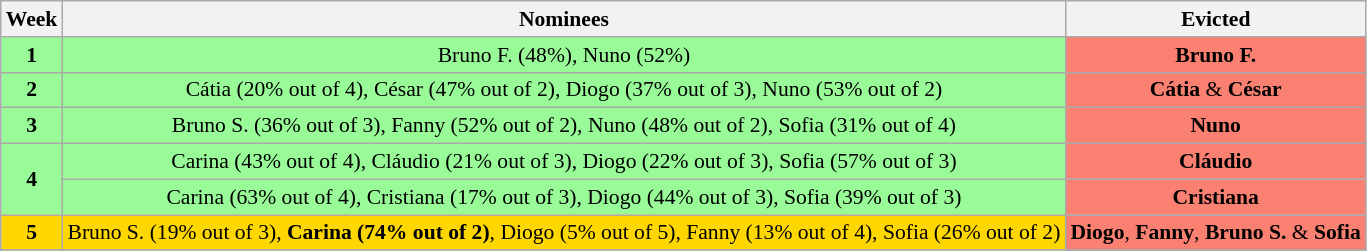<table class="wikitable" style="font-size:90%; text-align:center; margin-right: auto">
<tr>
<th>Week</th>
<th>Nominees</th>
<th>Evicted</th>
</tr>
<tr>
<td bgcolor="palegreen"><strong>1</strong></td>
<td bgcolor="palegreen">Bruno F. (48%), Nuno (52%)</td>
<td bgcolor="salmon"><strong>Bruno F.</strong></td>
</tr>
<tr>
<td bgcolor="palegreen"><strong>2</strong></td>
<td bgcolor="palegreen">Cátia (20% out of 4), César (47% out of 2), Diogo (37% out of 3), Nuno (53% out of 2)</td>
<td bgcolor="salmon"><strong>Cátia</strong> & <strong>César</strong></td>
</tr>
<tr>
<td bgcolor="palegreen"><strong>3</strong></td>
<td bgcolor="palegreen">Bruno S. (36% out of 3), Fanny (52% out of 2), Nuno (48% out of 2), Sofia (31% out of 4)</td>
<td bgcolor="salmon"><strong>Nuno</strong></td>
</tr>
<tr>
<td rowspan=2 bgcolor="palegreen"><strong>4</strong></td>
<td bgcolor="palegreen">Carina (43% out of 4), Cláudio (21% out of 3), Diogo (22% out of 3), Sofia (57% out of 3)</td>
<td bgcolor="salmon"><strong>Cláudio</strong></td>
</tr>
<tr>
<td bgcolor="palegreen">Carina (63% out of 4), Cristiana (17% out of 3), Diogo (44% out of 3), Sofia (39% out of 3)</td>
<td bgcolor="salmon"><strong>Cristiana</strong></td>
</tr>
<tr>
<td bgcolor="gold"><strong>5</strong></td>
<td bgcolor="gold">Bruno S. (19% out of 3), <strong>Carina (74% out of 2)</strong>, Diogo (5% out of 5), Fanny (13% out of 4), Sofia (26% out of 2)</td>
<td bgcolor="salmon"><strong>Diogo</strong>, <strong>Fanny</strong>, <strong>Bruno S.</strong> & <strong>Sofia</strong></td>
</tr>
<tr>
</tr>
</table>
